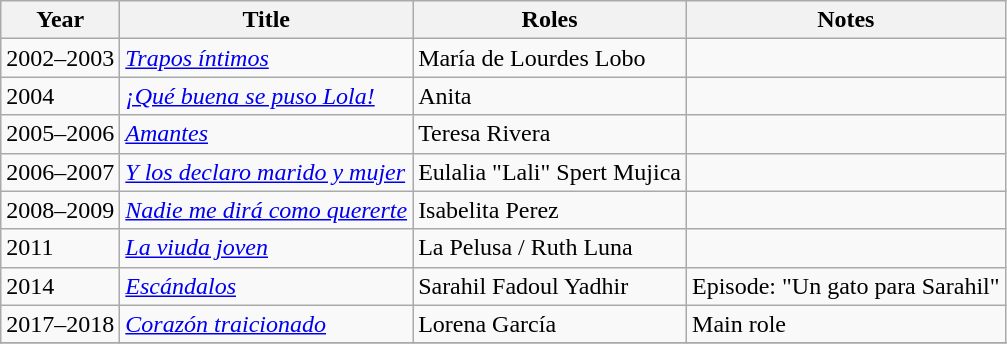<table class="wikitable sortable">
<tr>
<th>Year</th>
<th>Title</th>
<th>Roles</th>
<th>Notes</th>
</tr>
<tr>
<td>2002–2003</td>
<td><em><a href='#'>Trapos íntimos</a></em></td>
<td>María de Lourdes Lobo</td>
<td></td>
</tr>
<tr>
<td>2004</td>
<td><em><a href='#'>¡Qué buena se puso Lola!</a></em></td>
<td>Anita</td>
<td></td>
</tr>
<tr>
<td>2005–2006</td>
<td><em><a href='#'>Amantes</a></em></td>
<td>Teresa Rivera</td>
<td></td>
</tr>
<tr>
<td>2006–2007</td>
<td><em><a href='#'>Y los declaro marido y mujer</a></em></td>
<td>Eulalia "Lali" Spert Mujica</td>
<td></td>
</tr>
<tr>
<td>2008–2009</td>
<td><em><a href='#'>Nadie me dirá como quererte</a></em></td>
<td>Isabelita Perez</td>
<td></td>
</tr>
<tr>
<td>2011</td>
<td><em><a href='#'>La viuda joven</a></em></td>
<td>La Pelusa / Ruth Luna</td>
<td></td>
</tr>
<tr>
<td>2014</td>
<td><em><a href='#'>Escándalos</a></em></td>
<td>Sarahil Fadoul Yadhir</td>
<td>Episode: "Un gato para Sarahil"</td>
</tr>
<tr>
<td>2017–2018</td>
<td><em><a href='#'>Corazón traicionado</a></em></td>
<td>Lorena García</td>
<td>Main role</td>
</tr>
<tr>
</tr>
</table>
